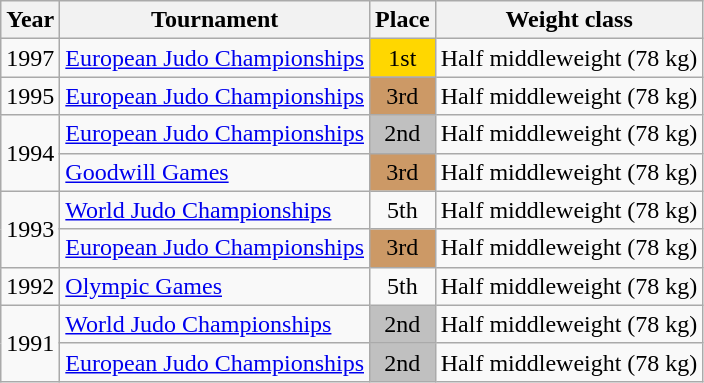<table class=wikitable>
<tr>
<th>Year</th>
<th>Tournament</th>
<th>Place</th>
<th>Weight class</th>
</tr>
<tr>
<td>1997</td>
<td><a href='#'>European Judo Championships</a></td>
<td bgcolor="gold" align="center">1st</td>
<td>Half middleweight (78 kg)</td>
</tr>
<tr>
<td>1995</td>
<td><a href='#'>European Judo Championships</a></td>
<td bgcolor="cc9966" align="center">3rd</td>
<td>Half middleweight (78 kg)</td>
</tr>
<tr>
<td rowspan=2>1994</td>
<td><a href='#'>European Judo Championships</a></td>
<td bgcolor="silver" align="center">2nd</td>
<td>Half middleweight (78 kg)</td>
</tr>
<tr>
<td><a href='#'>Goodwill Games</a></td>
<td bgcolor="cc9966" align="center">3rd</td>
<td>Half middleweight (78 kg)</td>
</tr>
<tr>
<td rowspan=2>1993</td>
<td><a href='#'>World Judo Championships</a></td>
<td align="center">5th</td>
<td>Half middleweight (78 kg)</td>
</tr>
<tr>
<td><a href='#'>European Judo Championships</a></td>
<td bgcolor="cc9966" align="center">3rd</td>
<td>Half middleweight (78 kg)</td>
</tr>
<tr>
<td>1992</td>
<td><a href='#'>Olympic Games</a></td>
<td align="center">5th</td>
<td>Half middleweight (78 kg)</td>
</tr>
<tr>
<td rowspan=2>1991</td>
<td><a href='#'>World Judo Championships</a></td>
<td bgcolor="silver" align="center">2nd</td>
<td>Half middleweight (78 kg)</td>
</tr>
<tr>
<td><a href='#'>European Judo Championships</a></td>
<td bgcolor="silver" align="center">2nd</td>
<td>Half middleweight (78 kg)</td>
</tr>
</table>
